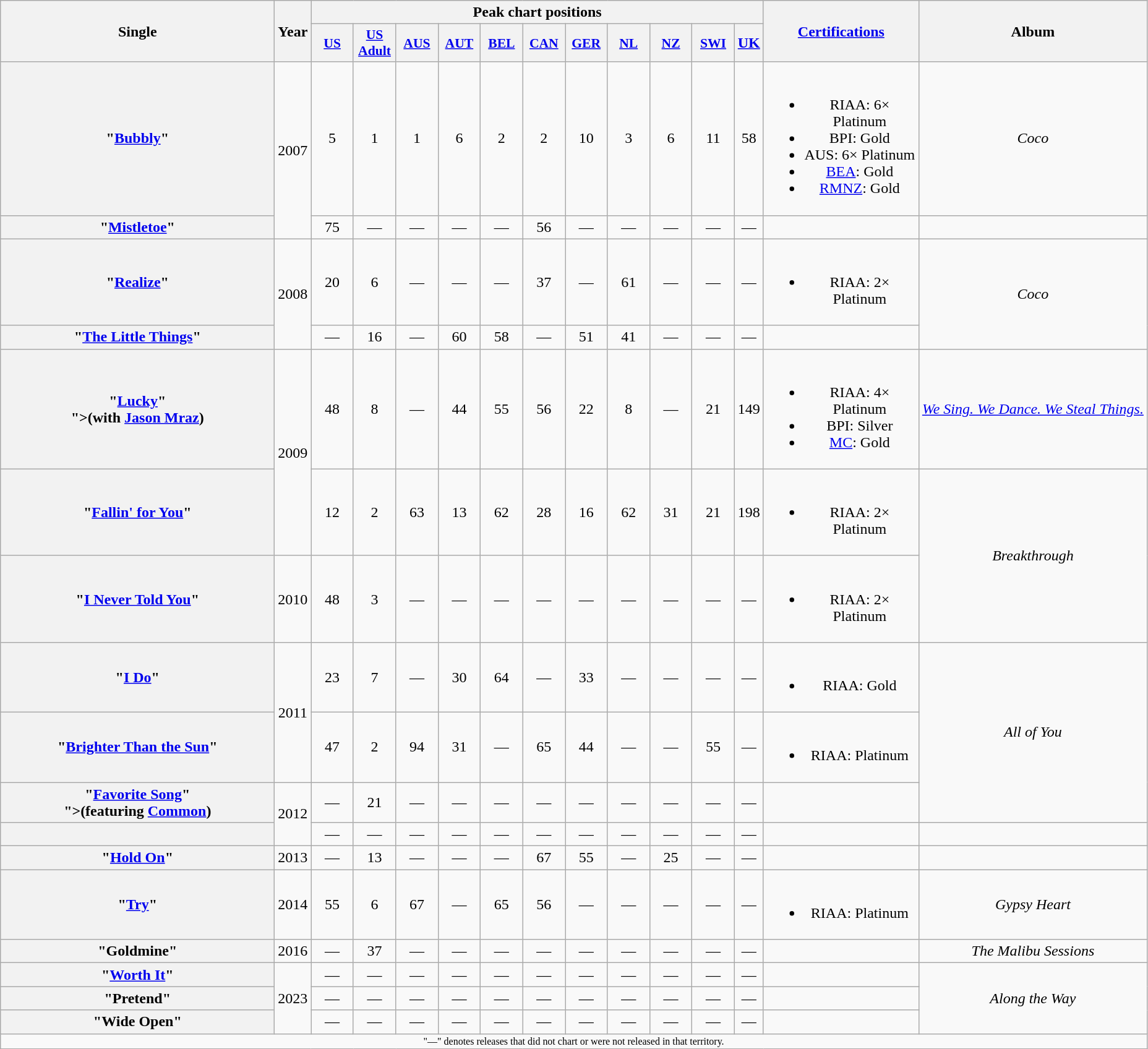<table class="wikitable plainrowheaders" style="text-align:center;" border="1">
<tr>
<th scope="colw" rowspan="2" style="width:18em;">Single</th>
<th scope="col" rowspan="2">Year</th>
<th colspan="11" scope="col">Peak chart positions</th>
<th scope="col" rowspan="2" style="width:10em;"><a href='#'>Certifications</a></th>
<th scope="col" rowspan="2">Album</th>
</tr>
<tr>
<th scope="col" style="width:2.7em;font-size:90%;"><a href='#'>US</a><br></th>
<th scope="col" style="width:2.7em;font-size:90%;"><a href='#'>US<br>Adult</a><br></th>
<th scope="col" style="width:2.7em;font-size:90%;"><a href='#'>AUS</a><br></th>
<th scope="col" style="width:2.7em;font-size:90%;"><a href='#'>AUT</a><br></th>
<th scope="col" style="width:2.7em;font-size:90%;"><a href='#'>BEL</a><br></th>
<th scope="col" style="width:2.7em;font-size:90%;"><a href='#'>CAN</a><br></th>
<th scope="col" style="width:2.7em;font-size:90%;"><a href='#'>GER</a><br></th>
<th scope="col" style="width:2.7em;font-size:90%;"><a href='#'>NL</a><br></th>
<th scope="col" style="width:2.7em;font-size:90%;"><a href='#'>NZ</a><br></th>
<th scope="col" style="width:2.7em;font-size:90%;"><a href='#'>SWI</a><br></th>
<th><a href='#'>UK</a></th>
</tr>
<tr>
<th scope="row">"<a href='#'>Bubbly</a>"</th>
<td rowspan=2>2007</td>
<td>5</td>
<td>1</td>
<td>1</td>
<td>6</td>
<td>2</td>
<td>2</td>
<td>10</td>
<td>3</td>
<td>6</td>
<td>11</td>
<td>58</td>
<td><br><ul><li>RIAA: 6× Platinum</li><li>BPI: Gold</li><li>AUS: 6× Platinum</li><li><a href='#'>BEA</a>: Gold</li><li><a href='#'>RMNZ</a>: Gold</li></ul></td>
<td><em>Coco</em></td>
</tr>
<tr>
<th scope="row">"<a href='#'>Mistletoe</a>"</th>
<td>75</td>
<td>—</td>
<td>—</td>
<td>—</td>
<td>—</td>
<td>56</td>
<td>—</td>
<td>—</td>
<td>—</td>
<td>—</td>
<td>—</td>
<td></td>
<td></td>
</tr>
<tr>
<th scope="row">"<a href='#'>Realize</a>"</th>
<td rowspan=2>2008</td>
<td>20</td>
<td>6</td>
<td>—</td>
<td>—</td>
<td>—</td>
<td>37</td>
<td>—</td>
<td>61</td>
<td>—</td>
<td>—</td>
<td>—</td>
<td><br><ul><li>RIAA: 2× Platinum</li></ul></td>
<td rowspan=2><em>Coco</em></td>
</tr>
<tr>
<th scope="row">"<a href='#'>The Little Things</a>"</th>
<td>—</td>
<td>16</td>
<td>—</td>
<td>60</td>
<td>58</td>
<td>—</td>
<td>51</td>
<td>41</td>
<td>—</td>
<td>—</td>
<td>—</td>
<td></td>
</tr>
<tr>
<th scope="row">"<a href='#'>Lucky</a>"<br><span>">(with <a href='#'>Jason Mraz</a>)</span></th>
<td rowspan=2>2009</td>
<td>48</td>
<td>8</td>
<td>—</td>
<td>44</td>
<td>55</td>
<td>56</td>
<td>22</td>
<td>8</td>
<td>—</td>
<td>21</td>
<td>149</td>
<td><br><ul><li>RIAA: 4× Platinum</li><li>BPI: Silver</li><li><a href='#'>MC</a>: Gold</li></ul></td>
<td><em><a href='#'>We Sing. We Dance. We Steal Things.</a></em></td>
</tr>
<tr>
<th scope="row">"<a href='#'>Fallin' for You</a>"</th>
<td>12</td>
<td>2</td>
<td>63</td>
<td>13</td>
<td>62</td>
<td>28</td>
<td>16</td>
<td>62</td>
<td>31</td>
<td>21</td>
<td>198</td>
<td><br><ul><li>RIAA: 2× Platinum</li></ul></td>
<td rowspan=2><em>Breakthrough</em></td>
</tr>
<tr>
<th scope="row">"<a href='#'>I Never Told You</a>"</th>
<td>2010</td>
<td>48</td>
<td>3</td>
<td>—</td>
<td>—</td>
<td>—</td>
<td>—</td>
<td>—</td>
<td>—</td>
<td>—</td>
<td>—</td>
<td>—</td>
<td><br><ul><li>RIAA: 2× Platinum</li></ul></td>
</tr>
<tr>
<th scope="row">"<a href='#'>I Do</a>"</th>
<td rowspan=2>2011</td>
<td>23</td>
<td>7</td>
<td>—</td>
<td>30</td>
<td>64</td>
<td>—</td>
<td>33</td>
<td>—</td>
<td>—</td>
<td>—</td>
<td>—</td>
<td><br><ul><li>RIAA: Gold</li></ul></td>
<td rowspan=3><em>All of You</em></td>
</tr>
<tr>
<th scope="row">"<a href='#'>Brighter Than the Sun</a>"</th>
<td>47</td>
<td>2</td>
<td>94</td>
<td>31</td>
<td>—</td>
<td>65</td>
<td>44</td>
<td>—</td>
<td>—</td>
<td>55</td>
<td>—</td>
<td><br><ul><li>RIAA: Platinum</li></ul></td>
</tr>
<tr>
<th scope="row">"<a href='#'>Favorite Song</a>"<br><span>">(featuring <a href='#'>Common</a>)</span></th>
<td rowspan=2>2012</td>
<td>—</td>
<td>21</td>
<td>—</td>
<td>—</td>
<td>—</td>
<td>—</td>
<td>—</td>
<td>—</td>
<td>—</td>
<td>—</td>
<td>—</td>
<td></td>
</tr>
<tr>
<th scope="row"></th>
<td>—</td>
<td>—</td>
<td>—</td>
<td>—</td>
<td>—</td>
<td>—</td>
<td>—</td>
<td>—</td>
<td>—</td>
<td>—</td>
<td>—</td>
<td></td>
<td></td>
</tr>
<tr>
<th scope="row">"<a href='#'>Hold On</a>" </th>
<td>2013</td>
<td>—</td>
<td>13</td>
<td>—</td>
<td>—</td>
<td>—</td>
<td>67</td>
<td>55</td>
<td>—</td>
<td>25</td>
<td>—</td>
<td>—</td>
<td></td>
<td></td>
</tr>
<tr>
<th scope="row">"<a href='#'>Try</a>"</th>
<td>2014</td>
<td>55</td>
<td>6</td>
<td>67</td>
<td>—</td>
<td>65</td>
<td>56</td>
<td>—</td>
<td>—</td>
<td>—</td>
<td>—</td>
<td>—</td>
<td><br><ul><li>RIAA: Platinum</li></ul></td>
<td><em>Gypsy Heart</em></td>
</tr>
<tr>
<th scope="row">"Goldmine"</th>
<td>2016</td>
<td>—</td>
<td>37</td>
<td>—</td>
<td>—</td>
<td>—</td>
<td>—</td>
<td>—</td>
<td>—</td>
<td>—</td>
<td>—</td>
<td>—</td>
<td></td>
<td><em>The Malibu Sessions</em></td>
</tr>
<tr>
<th scope="row">"<a href='#'>Worth It</a>"</th>
<td rowspan=3>2023</td>
<td>—</td>
<td>—</td>
<td>—</td>
<td>—</td>
<td>—</td>
<td>—</td>
<td>—</td>
<td>—</td>
<td>—</td>
<td>—</td>
<td>—</td>
<td></td>
<td rowspan=3><em>Along the Way</em></td>
</tr>
<tr>
<th scope="row">"Pretend"</th>
<td>—</td>
<td>—</td>
<td>—</td>
<td>—</td>
<td>—</td>
<td>—</td>
<td>—</td>
<td>—</td>
<td>—</td>
<td>—</td>
<td>—</td>
<td></td>
</tr>
<tr>
<th scope="row">"Wide Open"</th>
<td>—</td>
<td>—</td>
<td>—</td>
<td>—</td>
<td>—</td>
<td>—</td>
<td>—</td>
<td>—</td>
<td>—</td>
<td>—</td>
<td>—</td>
<td></td>
</tr>
<tr>
<td colspan="16" align="center" style="font-size:8pt">"—" denotes releases that did not chart or were not released in that territory.</td>
</tr>
</table>
